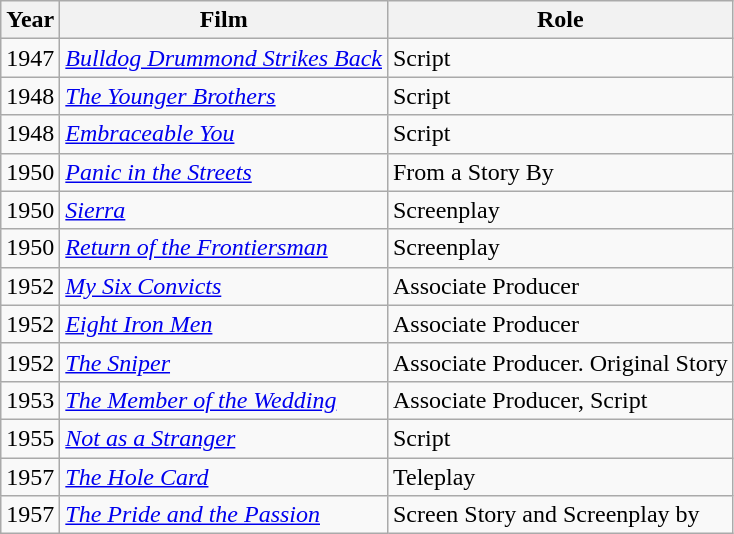<table class="wikitable">
<tr>
<th>Year</th>
<th>Film</th>
<th>Role</th>
</tr>
<tr>
<td>1947</td>
<td><em><a href='#'>Bulldog Drummond Strikes Back</a></em></td>
<td>Script</td>
</tr>
<tr>
<td>1948</td>
<td><em><a href='#'>The Younger Brothers</a></em></td>
<td>Script</td>
</tr>
<tr>
<td>1948</td>
<td><em><a href='#'>Embraceable You</a></em></td>
<td>Script</td>
</tr>
<tr>
<td>1950</td>
<td><em><a href='#'>Panic in the Streets</a></em></td>
<td>From a Story By</td>
</tr>
<tr>
<td>1950</td>
<td><em><a href='#'>Sierra</a></em></td>
<td>Screenplay</td>
</tr>
<tr>
<td>1950</td>
<td><em><a href='#'>Return of the Frontiersman</a></em></td>
<td>Screenplay</td>
</tr>
<tr>
<td>1952</td>
<td><em><a href='#'>My Six Convicts</a></em></td>
<td>Associate Producer</td>
</tr>
<tr>
<td>1952</td>
<td><em><a href='#'>Eight Iron Men</a></em></td>
<td>Associate Producer</td>
</tr>
<tr>
<td>1952</td>
<td><em><a href='#'>The Sniper</a></em></td>
<td>Associate Producer. Original Story</td>
</tr>
<tr>
<td>1953</td>
<td><em><a href='#'>The Member of the Wedding</a></em></td>
<td>Associate Producer, Script</td>
</tr>
<tr>
<td>1955</td>
<td><em><a href='#'>Not as a Stranger</a></em></td>
<td>Script</td>
</tr>
<tr>
<td>1957</td>
<td><em><a href='#'>The Hole Card</a></em></td>
<td>Teleplay</td>
</tr>
<tr>
<td>1957</td>
<td><em><a href='#'>The Pride and the Passion</a></em></td>
<td>Screen Story and Screenplay by</td>
</tr>
</table>
